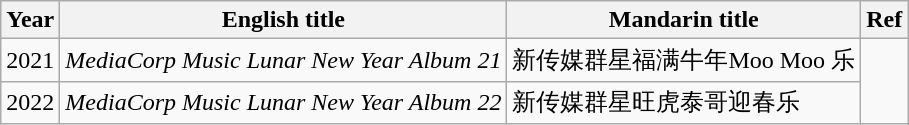<table class="wikitable sortable">
<tr>
<th>Year</th>
<th>English title</th>
<th>Mandarin title</th>
<th class="unsortable">Ref</th>
</tr>
<tr>
<td>2021</td>
<td><em>MediaCorp Music Lunar New Year Album 21</em></td>
<td>新传媒群星福满牛年Moo Moo 乐</td>
<td rowspan=2></td>
</tr>
<tr>
<td>2022</td>
<td><em>MediaCorp Music Lunar New Year Album 22</em></td>
<td>新传媒群星旺虎泰哥迎春乐</td>
</tr>
</table>
